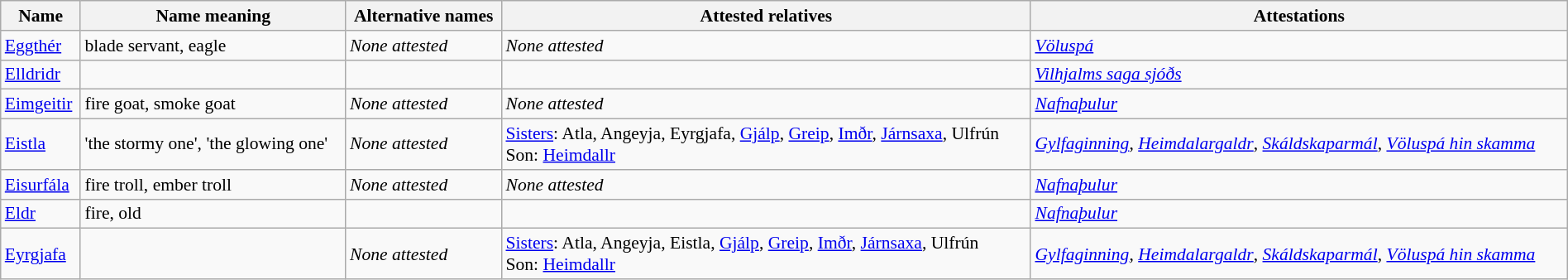<table class="wikitable sortable" style="font-size: 90%; width: 100%">
<tr>
<th>Name</th>
<th>Name meaning</th>
<th>Alternative names</th>
<th>Attested relatives</th>
<th>Attestations</th>
</tr>
<tr>
<td><a href='#'>Eggthér</a></td>
<td>blade servant, eagle</td>
<td><em>None attested</em></td>
<td><em>None attested</em></td>
<td><em><a href='#'>Völuspá</a></em></td>
</tr>
<tr>
<td><a href='#'>Elldridr</a></td>
<td></td>
<td></td>
<td></td>
<td><em><a href='#'>Vilhjalms saga sjóðs</a></em></td>
</tr>
<tr>
<td><a href='#'>Eimgeitir</a></td>
<td>fire goat, smoke goat</td>
<td><em>None attested</em></td>
<td><em>None attested</em></td>
<td><em><a href='#'>Nafnaþulur</a></em></td>
</tr>
<tr>
<td><a href='#'>Eistla</a></td>
<td>'the stormy one', 'the glowing one'</td>
<td><em>None attested</em></td>
<td><a href='#'>Sisters</a>: Atla, Angeyja, Eyrgjafa, <a href='#'>Gjálp</a>, <a href='#'>Greip</a>, <a href='#'>Imðr</a>, <a href='#'>Járnsaxa</a>, Ulfrún <br> Son: <a href='#'>Heimdallr</a></td>
<td><em><a href='#'>Gylfaginning</a></em>, <em><a href='#'>Heimdalargaldr</a></em>, <em><a href='#'>Skáldskaparmál</a></em>, <em><a href='#'>Völuspá hin skamma</a></em></td>
</tr>
<tr>
<td><a href='#'>Eisurfála</a></td>
<td>fire troll, ember troll</td>
<td><em>None attested</em></td>
<td><em>None attested</em></td>
<td><em><a href='#'>Nafnaþulur</a></em></td>
</tr>
<tr>
<td><a href='#'>Eldr</a></td>
<td>fire, old</td>
<td></td>
<td></td>
<td><em><a href='#'>Nafnaþulur</a></em></td>
</tr>
<tr>
<td><a href='#'>Eyrgjafa</a></td>
<td></td>
<td><em>None attested</em></td>
<td><a href='#'>Sisters</a>: Atla, Angeyja, Eistla, <a href='#'>Gjálp</a>, <a href='#'>Greip</a>, <a href='#'>Imðr</a>, <a href='#'>Járnsaxa</a>, Ulfrún <br> Son: <a href='#'>Heimdallr</a></td>
<td><em><a href='#'>Gylfaginning</a></em>, <em><a href='#'>Heimdalargaldr</a></em>, <em><a href='#'>Skáldskaparmál</a></em>, <em><a href='#'>Völuspá hin skamma</a></em></td>
</tr>
</table>
